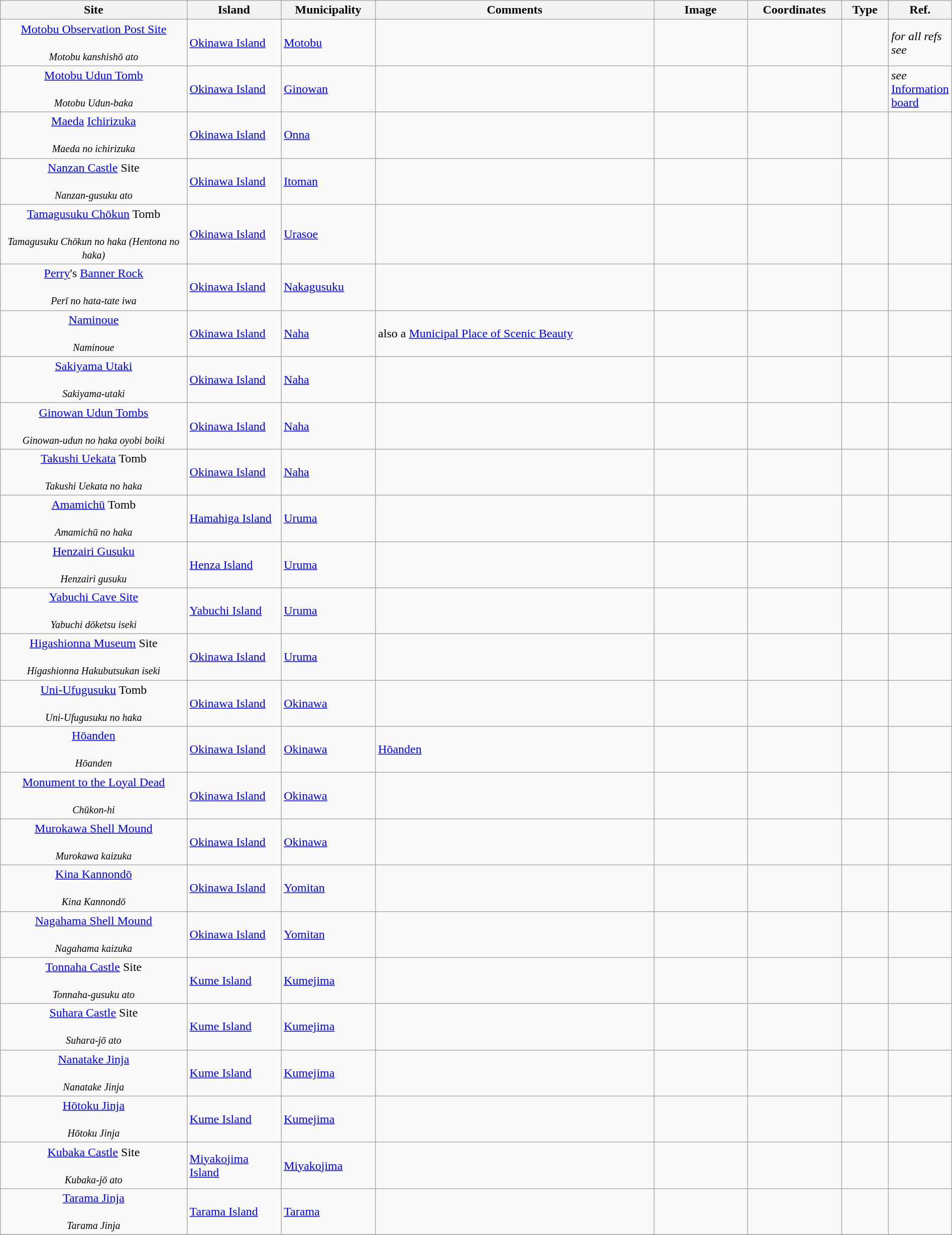<table class="wikitable sortable"  style="width:100%;">
<tr>
<th width="20%" align="left">Site</th>
<th width="10%" align="left">Island</th>
<th width="10%" align="left">Municipality</th>
<th width="30%" align="left" class="unsortable">Comments</th>
<th width="10%" align="left"  class="unsortable">Image</th>
<th width="10%" align="left" class="unsortable">Coordinates</th>
<th width="5%" align="left">Type</th>
<th width="5%" align="left"  class="unsortable">Ref.</th>
</tr>
<tr>
<td align="center"><a href='#'>Motobu Observation Post Site</a><br><br><small><em>Motobu kanshishō ato</em></small></td>
<td><a href='#'>Okinawa Island</a></td>
<td><a href='#'>Motobu</a></td>
<td></td>
<td></td>
<td></td>
<td></td>
<td><em>for all refs see</em> </td>
</tr>
<tr>
<td align="center"><a href='#'>Motobu Udun Tomb</a><br><br><small><em>Motobu Udun-baka</em></small></td>
<td><a href='#'>Okinawa Island</a></td>
<td><a href='#'>Ginowan</a></td>
<td></td>
<td></td>
<td></td>
<td></td>
<td><em>see</em> <a href='#'>Information board</a></td>
</tr>
<tr>
<td align="center"><a href='#'>Maeda</a> <a href='#'>Ichirizuka</a><br><br><small><em>Maeda no ichirizuka</em></small></td>
<td><a href='#'>Okinawa Island</a></td>
<td><a href='#'>Onna</a></td>
<td></td>
<td></td>
<td></td>
<td></td>
<td></td>
</tr>
<tr>
<td align="center"><a href='#'>Nanzan Castle</a> Site<br><br><small><em>Nanzan-gusuku ato</em></small></td>
<td><a href='#'>Okinawa Island</a></td>
<td><a href='#'>Itoman</a></td>
<td></td>
<td></td>
<td></td>
<td></td>
<td></td>
</tr>
<tr>
<td align="center"><a href='#'>Tamagusuku Chōkun</a> Tomb<br><br><small><em>Tamagusuku Chōkun no haka (Hentona no haka)</em></small></td>
<td><a href='#'>Okinawa Island</a></td>
<td><a href='#'>Urasoe</a></td>
<td></td>
<td></td>
<td></td>
<td></td>
<td></td>
</tr>
<tr>
<td align="center"><a href='#'>Perry</a>'s <a href='#'>Banner Rock</a><br><br><small><em>Perī no hata-tate iwa</em></small></td>
<td><a href='#'>Okinawa Island</a></td>
<td><a href='#'>Nakagusuku</a></td>
<td></td>
<td></td>
<td></td>
<td></td>
<td></td>
</tr>
<tr>
<td align="center"><a href='#'>Naminoue</a><br><br><small><em>Naminoue</em></small></td>
<td><a href='#'>Okinawa Island</a></td>
<td><a href='#'>Naha</a></td>
<td>also a <a href='#'>Municipal Place of Scenic Beauty</a></td>
<td></td>
<td></td>
<td></td>
<td></td>
</tr>
<tr>
<td align="center"><a href='#'>Sakiyama Utaki</a><br><br><small><em>Sakiyama-utaki</em></small></td>
<td><a href='#'>Okinawa Island</a></td>
<td><a href='#'>Naha</a></td>
<td></td>
<td></td>
<td></td>
<td></td>
<td></td>
</tr>
<tr>
<td align="center"><a href='#'>Ginowan Udun Tombs</a><br><br><small><em>Ginowan-udun no haka oyobi boiki</em></small></td>
<td><a href='#'>Okinawa Island</a></td>
<td><a href='#'>Naha</a></td>
<td></td>
<td></td>
<td></td>
<td></td>
<td></td>
</tr>
<tr>
<td align="center"><a href='#'>Takushi Uekata</a> Tomb<br><br><small><em>Takushi Uekata no haka</em></small></td>
<td><a href='#'>Okinawa Island</a></td>
<td><a href='#'>Naha</a></td>
<td></td>
<td></td>
<td></td>
<td></td>
<td></td>
</tr>
<tr>
<td align="center"><a href='#'>Amamichū</a> Tomb<br><br><small><em>Amamichū no haka</em></small></td>
<td><a href='#'>Hamahiga Island</a></td>
<td><a href='#'>Uruma</a></td>
<td></td>
<td></td>
<td></td>
<td></td>
<td></td>
</tr>
<tr>
<td align="center"><a href='#'>Henzairi Gusuku</a><br><br><small><em>Henzairi gusuku</em></small></td>
<td><a href='#'>Henza Island</a></td>
<td><a href='#'>Uruma</a></td>
<td></td>
<td></td>
<td></td>
<td></td>
<td></td>
</tr>
<tr>
<td align="center"><a href='#'>Yabuchi Cave Site</a><br><br><small><em>Yabuchi dōketsu iseki</em></small></td>
<td><a href='#'>Yabuchi Island</a></td>
<td><a href='#'>Uruma</a></td>
<td></td>
<td></td>
<td></td>
<td></td>
<td></td>
</tr>
<tr>
<td align="center"><a href='#'>Higashionna Museum</a> Site<br><br><small><em>Higashionna Hakubutsukan iseki</em></small></td>
<td><a href='#'>Okinawa Island</a></td>
<td><a href='#'>Uruma</a></td>
<td></td>
<td></td>
<td></td>
<td></td>
<td></td>
</tr>
<tr>
<td align="center"><a href='#'>Uni-Ufugusuku</a> Tomb<br><br><small><em>Uni-Ufugusuku no haka</em></small></td>
<td><a href='#'>Okinawa Island</a></td>
<td><a href='#'>Okinawa</a></td>
<td></td>
<td></td>
<td></td>
<td></td>
<td></td>
</tr>
<tr>
<td align="center"><a href='#'>Hōanden</a><br><br><small><em>Hōanden</em></small></td>
<td><a href='#'>Okinawa Island</a></td>
<td><a href='#'>Okinawa</a></td>
<td><a href='#'>Hōanden</a></td>
<td></td>
<td></td>
<td></td>
<td></td>
</tr>
<tr>
<td align="center"><a href='#'>Monument to the Loyal Dead</a><br><br><small><em>Chūkon-hi</em></small></td>
<td><a href='#'>Okinawa Island</a></td>
<td><a href='#'>Okinawa</a></td>
<td></td>
<td></td>
<td></td>
<td></td>
<td></td>
</tr>
<tr>
<td align="center"><a href='#'>Murokawa Shell Mound</a><br><br><small><em>Murokawa kaizuka</em></small></td>
<td><a href='#'>Okinawa Island</a></td>
<td><a href='#'>Okinawa</a></td>
<td></td>
<td></td>
<td></td>
<td></td>
<td></td>
</tr>
<tr>
<td align="center"><a href='#'>Kina Kannondō</a><br><br><small><em>Kina Kannondō</em></small></td>
<td><a href='#'>Okinawa Island</a></td>
<td><a href='#'>Yomitan</a></td>
<td></td>
<td></td>
<td></td>
<td></td>
<td></td>
</tr>
<tr>
<td align="center"><a href='#'>Nagahama Shell Mound</a><br><br><small><em>Nagahama kaizuka</em></small></td>
<td><a href='#'>Okinawa Island</a></td>
<td><a href='#'>Yomitan</a></td>
<td></td>
<td></td>
<td></td>
<td></td>
<td></td>
</tr>
<tr>
<td align="center"><a href='#'>Tonnaha Castle</a> Site<br><br><small><em>Tonnaha-gusuku ato</em></small></td>
<td><a href='#'>Kume Island</a></td>
<td><a href='#'>Kumejima</a></td>
<td></td>
<td></td>
<td></td>
<td></td>
<td></td>
</tr>
<tr>
<td align="center"><a href='#'>Suhara Castle</a> Site<br><br><small><em>Suhara-jō ato</em></small></td>
<td><a href='#'>Kume Island</a></td>
<td><a href='#'>Kumejima</a></td>
<td></td>
<td></td>
<td></td>
<td></td>
<td></td>
</tr>
<tr>
<td align="center"><a href='#'>Nanatake Jinja</a><br><br><small><em>Nanatake Jinja</em></small></td>
<td><a href='#'>Kume Island</a></td>
<td><a href='#'>Kumejima</a></td>
<td></td>
<td></td>
<td></td>
<td></td>
<td></td>
</tr>
<tr>
<td align="center"><a href='#'>Hōtoku Jinja</a><br><br><small><em>Hōtoku Jinja</em></small></td>
<td><a href='#'>Kume Island</a></td>
<td><a href='#'>Kumejima</a></td>
<td></td>
<td></td>
<td></td>
<td></td>
<td></td>
</tr>
<tr>
<td align="center"><a href='#'>Kubaka Castle</a> Site<br><br><small><em>Kubaka-jō ato</em></small></td>
<td><a href='#'>Miyakojima Island</a></td>
<td><a href='#'>Miyakojima</a></td>
<td></td>
<td></td>
<td></td>
<td></td>
<td></td>
</tr>
<tr>
<td align="center"><a href='#'>Tarama Jinja</a><br><br><small><em>Tarama Jinja</em></small></td>
<td><a href='#'>Tarama Island</a></td>
<td><a href='#'>Tarama</a></td>
<td></td>
<td></td>
<td></td>
<td></td>
<td></td>
</tr>
<tr>
</tr>
</table>
